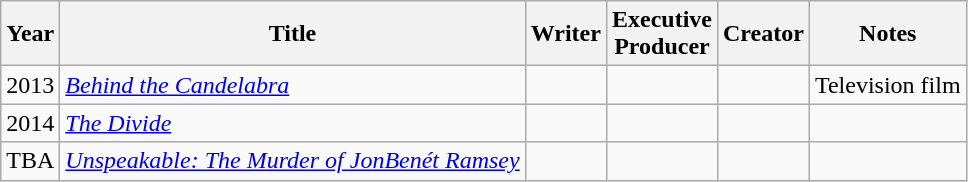<table class="wikitable">
<tr>
<th>Year</th>
<th>Title</th>
<th>Writer</th>
<th>Executive<br>Producer</th>
<th>Creator</th>
<th>Notes</th>
</tr>
<tr>
<td>2013</td>
<td><em><a href='#'>Behind the Candelabra</a></em></td>
<td></td>
<td></td>
<td></td>
<td>Television film</td>
</tr>
<tr>
<td>2014</td>
<td><em><a href='#'>The Divide</a></em></td>
<td></td>
<td></td>
<td></td>
<td></td>
</tr>
<tr>
<td>TBA</td>
<td><em><a href='#'>Unspeakable: The Murder of JonBenét Ramsey</a></em></td>
<td></td>
<td></td>
<td></td>
<td></td>
</tr>
</table>
